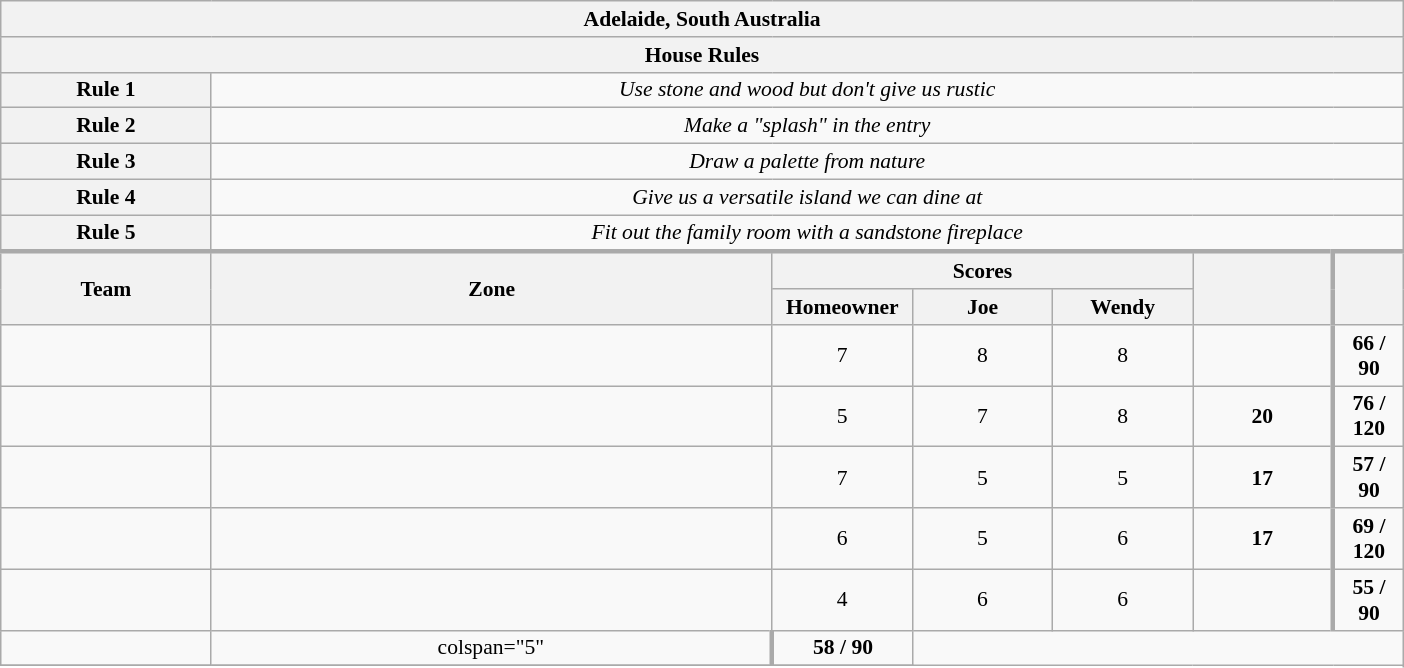<table class="wikitable plainrowheaders" style="text-align:center; font-size:90%; width:65em;">
<tr>
<th colspan="7" >Adelaide, South Australia</th>
</tr>
<tr>
<th colspan="7">House Rules</th>
</tr>
<tr>
<th>Rule 1</th>
<td colspan="6"><em>Use stone and wood but don't give us rustic</em></td>
</tr>
<tr>
<th>Rule 2</th>
<td colspan="6"><em>Make a "splash" in the entry</em></td>
</tr>
<tr>
<th>Rule 3</th>
<td colspan="6"><em>Draw a palette from nature</em></td>
</tr>
<tr>
<th>Rule 4</th>
<td colspan="6"><em>Give us a versatile island we can dine at</em></td>
</tr>
<tr>
<th>Rule 5</th>
<td colspan="6"><em>Fit out the family room with a sandstone fireplace</em></td>
</tr>
<tr style="border-top:3px solid #aaa;">
<th rowspan="2">Team</th>
<th rowspan="2" style="width:40%;">Zone</th>
<th colspan="3" style="width:40%;">Scores</th>
<th rowspan="2" style="width:10%;"></th>
<th rowspan="2" style="width:10%; border-left:3px solid #aaa;"></th>
</tr>
<tr>
<th style="width:10%;">Homeowner</th>
<th style="width:10%;">Joe</th>
<th style="width:10%;">Wendy</th>
</tr>
<tr>
<td style="width:15%;"></td>
<td></td>
<td>7</td>
<td>8</td>
<td>8</td>
<td></td>
<td style="border-left:3px solid #aaa;"><strong>66 / 90</strong></td>
</tr>
<tr>
<td style="width:15%;"></td>
<td></td>
<td>5</td>
<td>7</td>
<td>8</td>
<td><strong>20</strong></td>
<td style="border-left:3px solid #aaa;"><strong>76 / 120</strong></td>
</tr>
<tr>
<td style="width:15%;"></td>
<td></td>
<td>7</td>
<td>5</td>
<td>5</td>
<td><strong>17</strong></td>
<td style="border-left:3px solid #aaa;"><strong>57 / 90</strong></td>
</tr>
<tr>
<td style="width:15%;"></td>
<td></td>
<td>6</td>
<td>5</td>
<td>6</td>
<td><strong>17</strong></td>
<td style="border-left:3px solid #aaa;"><strong>69 / 120</strong></td>
</tr>
<tr>
<td style="width:15%;"></td>
<td></td>
<td>4</td>
<td>6</td>
<td>6</td>
<td></td>
<td style="border-left:3px solid #aaa;"><strong>55 / 90</strong></td>
</tr>
<tr>
<td style="width:15%;"></td>
<td>colspan="5" </td>
<td style="border-left:3px solid #aaa;"><strong>58 / 90</strong></td>
</tr>
<tr>
</tr>
</table>
